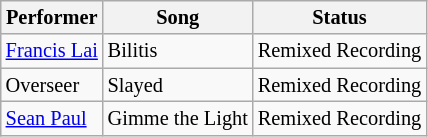<table class="wikitable" style="font-size:85%">
<tr>
<th>Performer</th>
<th>Song</th>
<th>Status</th>
</tr>
<tr>
<td> <a href='#'>Francis Lai</a></td>
<td>Bilitis</td>
<td>Remixed Recording</td>
</tr>
<tr>
<td> Overseer</td>
<td>Slayed</td>
<td>Remixed Recording</td>
</tr>
<tr>
<td> <a href='#'>Sean Paul</a></td>
<td>Gimme the Light</td>
<td>Remixed Recording</td>
</tr>
</table>
